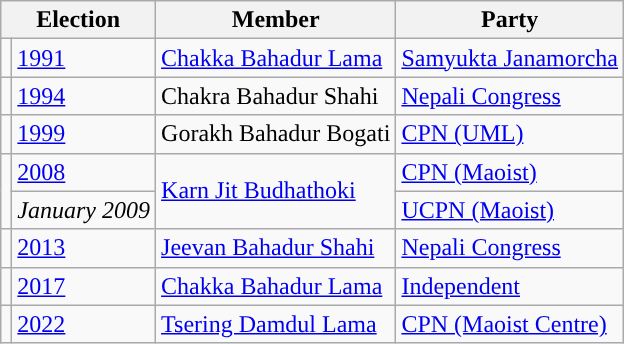<table class="wikitable">
<tr>
<th colspan="2">Election</th>
<th>Member</th>
<th>Party</th>
</tr>
<tr>
<td style="color:inherit;background:"></td>
<td><a href='#'>1991</a></td>
<td><a href='#'>Chakka Bahadur Lama</a></td>
<td><a href='#'>Samyukta Janamorcha</a></td>
</tr>
<tr>
<td style="color:inherit;background:"></td>
<td><a href='#'>1994</a></td>
<td>Chakra Bahadur Shahi</td>
<td><a href='#'>Nepali Congress</a></td>
</tr>
<tr>
<td style="color:inherit;background:"></td>
<td><a href='#'>1999</a></td>
<td>Gorakh Bahadur Bogati</td>
<td><a href='#'>CPN (UML)</a></td>
</tr>
<tr>
<td rowspan="2" style="color:inherit;background:"></td>
<td><a href='#'>2008</a></td>
<td rowspan="2"><a href='#'>Karn Jit Budhathoki</a></td>
<td><a href='#'>CPN (Maoist)</a></td>
</tr>
<tr>
<td><em>January 2009</em></td>
<td><a href='#'>UCPN (Maoist)</a></td>
</tr>
<tr>
<td style="color:inherit;background:"></td>
<td><a href='#'>2013</a></td>
<td><a href='#'>Jeevan Bahadur Shahi</a></td>
<td><a href='#'>Nepali Congress</a></td>
</tr>
<tr>
<td style="color:inherit;background:"></td>
<td><a href='#'>2017</a></td>
<td><a href='#'>Chakka Bahadur Lama</a></td>
<td><a href='#'>Independent</a></td>
</tr>
<tr>
<td style="color:inherit;background:"></td>
<td><a href='#'>2022</a></td>
<td><a href='#'>Tsering Damdul Lama</a></td>
<td><a href='#'>CPN (Maoist Centre)</a></td>
</tr>
</table>
